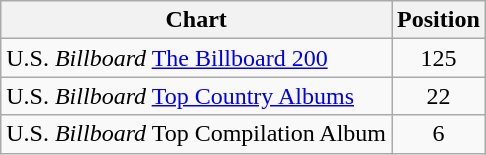<table class="wikitable">
<tr>
<th align="left">Chart</th>
<th align="left">Position</th>
</tr>
<tr>
<td align="left">U.S. <em>Billboard</em> <a href='#'>The Billboard 200</a></td>
<td style="text-align:center;">125</td>
</tr>
<tr>
<td align="left">U.S. <em>Billboard</em> <a href='#'>Top Country Albums</a></td>
<td style="text-align:center;">22</td>
</tr>
<tr>
<td align="left">U.S. <em>Billboard</em> Top Compilation Album</td>
<td style="text-align:center;">6</td>
</tr>
</table>
